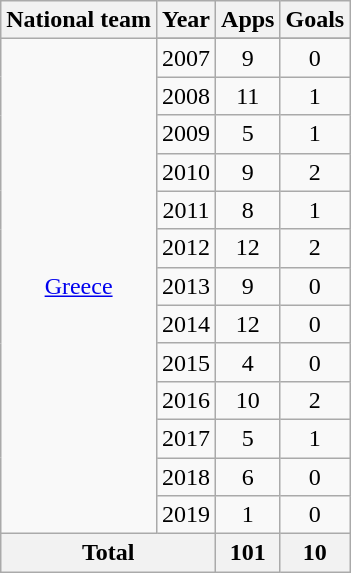<table class="wikitable" style="text-align:center">
<tr>
<th>National team</th>
<th>Year</th>
<th>Apps</th>
<th>Goals</th>
</tr>
<tr>
<td rowspan="14"><a href='#'>Greece</a></td>
</tr>
<tr>
<td>2007</td>
<td>9</td>
<td>0</td>
</tr>
<tr>
<td>2008</td>
<td>11</td>
<td>1</td>
</tr>
<tr>
<td>2009</td>
<td>5</td>
<td>1</td>
</tr>
<tr>
<td>2010</td>
<td>9</td>
<td>2</td>
</tr>
<tr>
<td>2011</td>
<td>8</td>
<td>1</td>
</tr>
<tr>
<td>2012</td>
<td>12</td>
<td>2</td>
</tr>
<tr>
<td>2013</td>
<td>9</td>
<td>0</td>
</tr>
<tr>
<td>2014</td>
<td>12</td>
<td>0</td>
</tr>
<tr>
<td>2015</td>
<td>4</td>
<td>0</td>
</tr>
<tr>
<td>2016</td>
<td>10</td>
<td>2</td>
</tr>
<tr>
<td>2017</td>
<td>5</td>
<td>1</td>
</tr>
<tr>
<td>2018</td>
<td>6</td>
<td>0</td>
</tr>
<tr>
<td>2019</td>
<td>1</td>
<td>0</td>
</tr>
<tr>
<th colspan="2">Total</th>
<th>101</th>
<th>10</th>
</tr>
</table>
